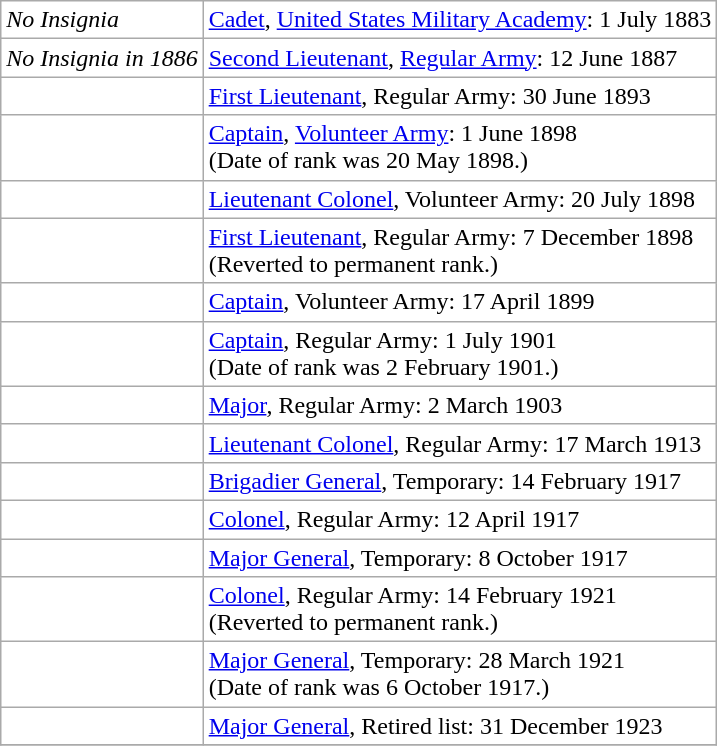<table class="wikitable" style="background:white">
<tr>
<td><em>No Insignia</em></td>
<td><a href='#'>Cadet</a>, <a href='#'>United States Military Academy</a>: 1 July 1883</td>
</tr>
<tr>
<td><em>No Insignia in 1886</em></td>
<td><a href='#'>Second Lieutenant</a>, <a href='#'>Regular Army</a>: 12 June 1887</td>
</tr>
<tr>
<td></td>
<td><a href='#'>First Lieutenant</a>, Regular Army: 30 June 1893</td>
</tr>
<tr>
<td></td>
<td><a href='#'>Captain</a>, <a href='#'>Volunteer Army</a>: 1 June 1898<br>(Date of rank was 20 May 1898.)</td>
</tr>
<tr>
<td></td>
<td><a href='#'>Lieutenant Colonel</a>, Volunteer Army: 20 July 1898</td>
</tr>
<tr>
<td></td>
<td><a href='#'>First Lieutenant</a>, Regular Army: 7 December 1898<br>(Reverted to permanent rank.)</td>
</tr>
<tr>
<td></td>
<td><a href='#'>Captain</a>, Volunteer Army: 17 April 1899</td>
</tr>
<tr>
<td></td>
<td><a href='#'>Captain</a>, Regular Army: 1 July 1901<br>(Date of rank was 2 February 1901.)</td>
</tr>
<tr>
<td></td>
<td><a href='#'>Major</a>, Regular Army: 2 March 1903</td>
</tr>
<tr>
<td></td>
<td><a href='#'>Lieutenant Colonel</a>, Regular Army: 17 March 1913</td>
</tr>
<tr>
<td></td>
<td><a href='#'>Brigadier General</a>, Temporary: 14 February 1917</td>
</tr>
<tr>
<td></td>
<td><a href='#'>Colonel</a>, Regular Army: 12 April 1917</td>
</tr>
<tr>
<td></td>
<td><a href='#'>Major General</a>, Temporary: 8 October 1917</td>
</tr>
<tr>
<td></td>
<td><a href='#'>Colonel</a>, Regular Army: 14 February 1921<br>(Reverted to permanent rank.)</td>
</tr>
<tr>
<td></td>
<td><a href='#'>Major General</a>, Temporary: 28 March 1921<br>(Date of rank was 6 October 1917.)</td>
</tr>
<tr>
<td></td>
<td><a href='#'>Major General</a>, Retired list: 31 December 1923</td>
</tr>
<tr>
</tr>
</table>
